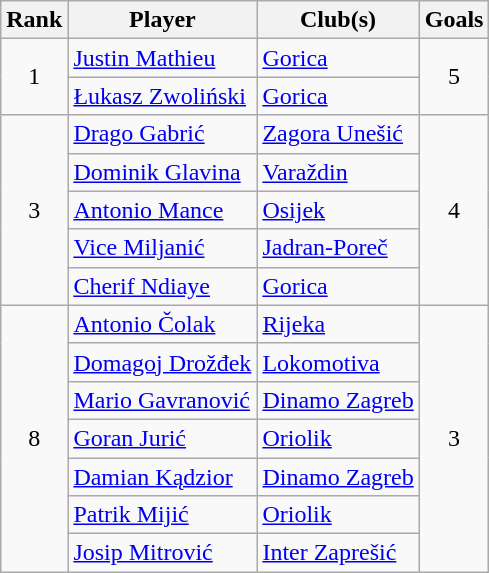<table class="wikitable" style="text-align:center">
<tr>
<th>Rank</th>
<th>Player</th>
<th>Club(s)</th>
<th>Goals</th>
</tr>
<tr>
<td rowspan=2>1</td>
<td align="left"> <a href='#'>Justin Mathieu</a></td>
<td align="left"><a href='#'>Gorica</a></td>
<td rowspan=2>5</td>
</tr>
<tr>
<td align="left"> <a href='#'>Łukasz Zwoliński</a></td>
<td align="left"><a href='#'>Gorica</a></td>
</tr>
<tr>
<td rowspan=5>3</td>
<td align="left"> <a href='#'>Drago Gabrić</a></td>
<td align="left"><a href='#'>Zagora Unešić</a></td>
<td rowspan=5>4</td>
</tr>
<tr>
<td align="left"> <a href='#'>Dominik Glavina</a></td>
<td align="left"><a href='#'>Varaždin</a></td>
</tr>
<tr>
<td align="left"> <a href='#'>Antonio Mance</a></td>
<td align="left"><a href='#'>Osijek</a></td>
</tr>
<tr>
<td align="left"> <a href='#'>Vice Miljanić</a></td>
<td align="left"><a href='#'>Jadran-Poreč</a></td>
</tr>
<tr>
<td align="left"> <a href='#'>Cherif Ndiaye</a></td>
<td align="left"><a href='#'>Gorica</a></td>
</tr>
<tr>
<td rowspan=7>8</td>
<td align="left"> <a href='#'>Antonio Čolak</a></td>
<td align="left"><a href='#'>Rijeka</a></td>
<td rowspan=7>3</td>
</tr>
<tr>
<td align="left"> <a href='#'>Domagoj Drožđek</a></td>
<td align="left"><a href='#'>Lokomotiva</a></td>
</tr>
<tr>
<td align="left"> <a href='#'>Mario Gavranović</a></td>
<td align="left"><a href='#'>Dinamo Zagreb</a></td>
</tr>
<tr>
<td align="left"> <a href='#'>Goran Jurić</a></td>
<td align="left"><a href='#'>Oriolik</a></td>
</tr>
<tr>
<td align="left"> <a href='#'>Damian Kądzior</a></td>
<td align="left"><a href='#'>Dinamo Zagreb</a></td>
</tr>
<tr>
<td align="left"> <a href='#'>Patrik Mijić</a></td>
<td align="left"><a href='#'>Oriolik</a></td>
</tr>
<tr>
<td align="left"> <a href='#'>Josip Mitrović</a></td>
<td align="left"><a href='#'>Inter Zaprešić</a></td>
</tr>
</table>
